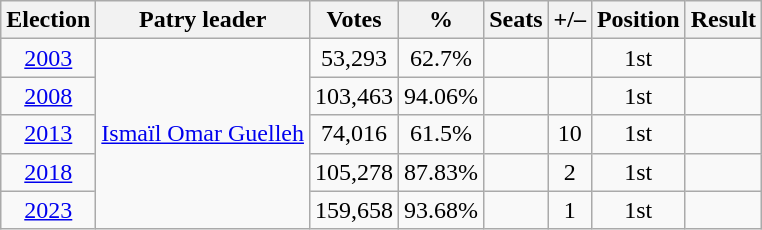<table class="wikitable" style="text-align:center">
<tr>
<th>Election</th>
<th>Patry leader</th>
<th>Votes</th>
<th>%</th>
<th>Seats</th>
<th>+/–</th>
<th>Position</th>
<th>Result</th>
</tr>
<tr>
<td><a href='#'>2003</a></td>
<td rowspan="5"><a href='#'>Ismaïl Omar Guelleh</a></td>
<td>53,293</td>
<td>62.7%</td>
<td></td>
<td></td>
<td> 1st</td>
<td></td>
</tr>
<tr>
<td><a href='#'>2008</a></td>
<td>103,463</td>
<td>94.06%</td>
<td></td>
<td></td>
<td> 1st</td>
<td></td>
</tr>
<tr>
<td><a href='#'>2013</a></td>
<td>74,016</td>
<td>61.5%</td>
<td></td>
<td> 10</td>
<td> 1st</td>
<td></td>
</tr>
<tr>
<td><a href='#'>2018</a></td>
<td>105,278</td>
<td>87.83%</td>
<td></td>
<td> 2</td>
<td> 1st</td>
<td></td>
</tr>
<tr>
<td><a href='#'>2023</a></td>
<td>159,658</td>
<td>93.68%</td>
<td></td>
<td> 1</td>
<td> 1st</td>
<td></td>
</tr>
</table>
